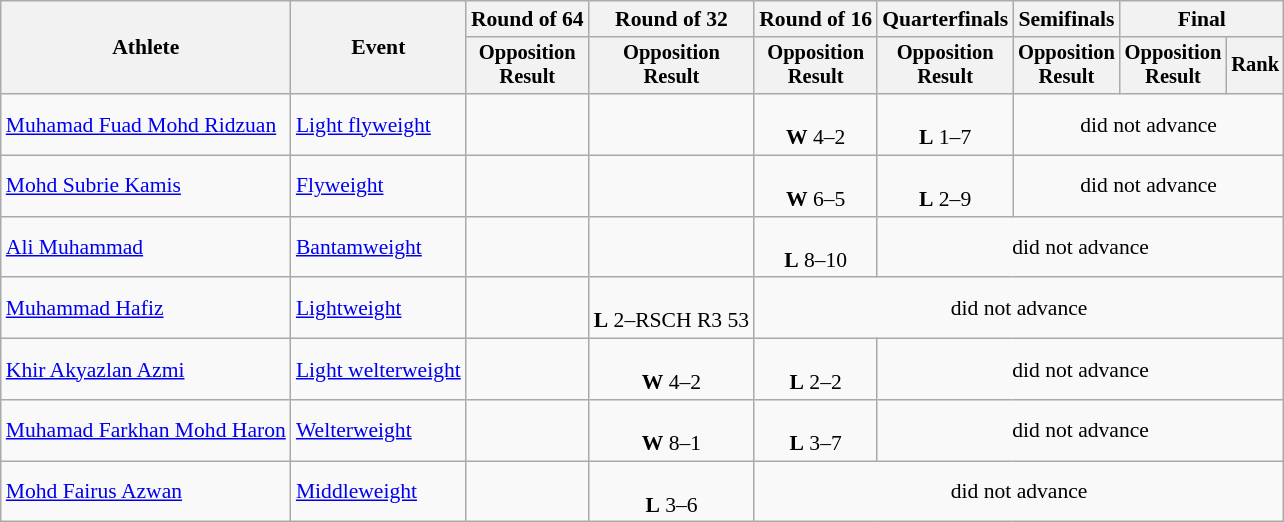<table class="wikitable" style="font-size:90%;">
<tr>
<th rowspan=2>Athlete</th>
<th rowspan=2>Event</th>
<th>Round of 64</th>
<th>Round of 32</th>
<th>Round of 16</th>
<th>Quarterfinals</th>
<th>Semifinals</th>
<th colspan=2>Final</th>
</tr>
<tr style="font-size:95%">
<th>Opposition<br>Result</th>
<th>Opposition<br>Result</th>
<th>Opposition<br>Result</th>
<th>Opposition<br>Result</th>
<th>Opposition<br>Result</th>
<th>Opposition<br>Result</th>
<th>Rank</th>
</tr>
<tr align=center>
<td align=left><a href='#'>Muhamad Fuad Mohd Ridzuan</a></td>
<td align=left><a href='#'>Light flyweight</a></td>
<td></td>
<td></td>
<td><br><strong>W</strong> 4–2</td>
<td><br><strong>L</strong> 1–7</td>
<td colspan=3>did not advance</td>
</tr>
<tr align=center>
<td align=left><a href='#'>Mohd Subrie Kamis</a></td>
<td align=left><a href='#'>Flyweight</a></td>
<td></td>
<td></td>
<td><br><strong>W</strong> 6–5</td>
<td><br><strong>L</strong> 2–9</td>
<td colspan=3>did not advance</td>
</tr>
<tr align=center>
<td align=left><a href='#'>Ali Muhammad</a></td>
<td align=left><a href='#'>Bantamweight</a></td>
<td></td>
<td></td>
<td><br><strong>L</strong> 8–10</td>
<td colspan=4>did not advance</td>
</tr>
<tr align=center>
<td align=left><a href='#'>Muhammad Hafiz</a></td>
<td align=left><a href='#'>Lightweight</a></td>
<td></td>
<td><br><strong>L</strong> 2–RSCH R3 53</td>
<td colspan=5>did not advance</td>
</tr>
<tr align=center>
<td align=left><a href='#'>Khir Akyazlan Azmi</a></td>
<td align=left><a href='#'>Light welterweight</a></td>
<td></td>
<td><br><strong>W</strong> 4–2</td>
<td><br><strong>L</strong> 2–2</td>
<td colspan=4>did not advance</td>
</tr>
<tr align=center>
<td align=left><a href='#'>Muhamad Farkhan Mohd Haron</a></td>
<td align=left><a href='#'>Welterweight</a></td>
<td></td>
<td><br><strong>W</strong> 8–1</td>
<td><br><strong>L</strong> 3–7</td>
<td colspan=4>did not advance</td>
</tr>
<tr align=center>
<td align=left><a href='#'>Mohd Fairus Azwan</a></td>
<td align=left><a href='#'>Middleweight</a></td>
<td></td>
<td><br><strong>L</strong> 3–6</td>
<td colspan=5>did not advance</td>
</tr>
</table>
